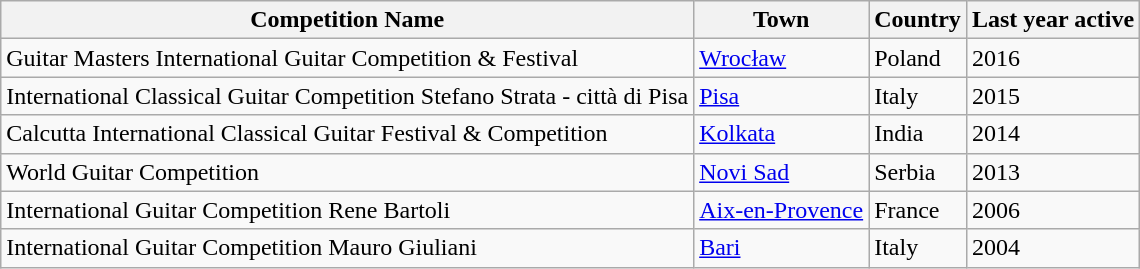<table class="wikitable sortable">
<tr>
<th>Competition Name</th>
<th>Town</th>
<th>Country</th>
<th>Last year active</th>
</tr>
<tr>
<td>Guitar Masters International Guitar Competition & Festival</td>
<td><a href='#'>Wrocław</a></td>
<td>Poland</td>
<td>2016</td>
</tr>
<tr>
<td>International Classical Guitar Competition Stefano Strata - città di Pisa</td>
<td><a href='#'>Pisa</a></td>
<td>Italy</td>
<td>2015</td>
</tr>
<tr>
<td>Calcutta International Classical Guitar Festival & Competition</td>
<td><a href='#'>Kolkata</a></td>
<td>India</td>
<td>2014</td>
</tr>
<tr>
<td>World Guitar Competition</td>
<td><a href='#'>Novi Sad</a></td>
<td>Serbia</td>
<td>2013</td>
</tr>
<tr>
<td>International Guitar Competition Rene Bartoli</td>
<td><a href='#'>Aix-en-Provence</a></td>
<td>France</td>
<td>2006</td>
</tr>
<tr>
<td>International Guitar Competition Mauro Giuliani</td>
<td><a href='#'>Bari</a></td>
<td>Italy</td>
<td>2004</td>
</tr>
</table>
